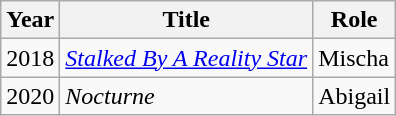<table class="wikitable">
<tr>
<th>Year</th>
<th>Title</th>
<th>Role</th>
</tr>
<tr>
<td>2018</td>
<td><em><a href='#'>Stalked By A Reality Star</a></em></td>
<td>Mischa</td>
</tr>
<tr>
<td>2020</td>
<td><em>Nocturne</em></td>
<td>Abigail</td>
</tr>
</table>
